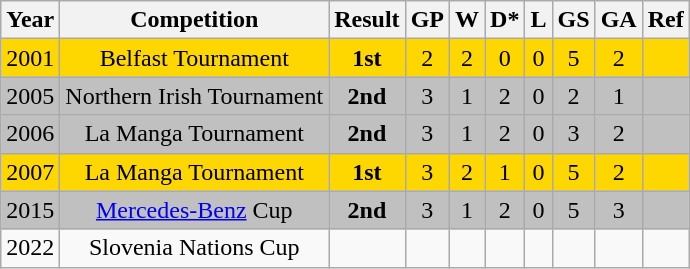<table class="wikitable" style="text-align: center;">
<tr>
<th>Year</th>
<th>Competition</th>
<th>Result</th>
<th>GP</th>
<th>W</th>
<th>D*</th>
<th>L</th>
<th>GS</th>
<th>GA</th>
<th>Ref</th>
</tr>
<tr bgcolor="gold">
<td> 2001</td>
<td>Belfast Tournament</td>
<td><strong>1st</strong></td>
<td>2</td>
<td>2</td>
<td>0</td>
<td>0</td>
<td>5</td>
<td>2</td>
<td></td>
</tr>
<tr bgcolor="silver">
<td> 2005</td>
<td>Northern Irish Tournament</td>
<td><strong>2nd</strong></td>
<td>3</td>
<td>1</td>
<td>2</td>
<td>0</td>
<td>2</td>
<td>1</td>
<td></td>
</tr>
<tr bgcolor="silver">
<td> 2006</td>
<td>La Manga Tournament</td>
<td><strong>2nd</strong></td>
<td>3</td>
<td>1</td>
<td>2</td>
<td>0</td>
<td>3</td>
<td>2</td>
<td></td>
</tr>
<tr bgcolor="gold">
<td> 2007</td>
<td>La Manga Tournament</td>
<td><strong>1st</strong></td>
<td>3</td>
<td>2</td>
<td>1</td>
<td>0</td>
<td>5</td>
<td>2</td>
<td></td>
</tr>
<tr bgcolor="silver">
<td> 2015</td>
<td><a href='#'>Mercedes-Benz</a> Cup</td>
<td><strong>2nd</strong></td>
<td>3</td>
<td>1</td>
<td>2</td>
<td>0</td>
<td>5</td>
<td>3</td>
<td></td>
</tr>
<tr>
<td> 2022</td>
<td>Slovenia Nations Cup</td>
<td></td>
<td></td>
<td></td>
<td></td>
<td></td>
<td></td>
<td></td>
<td></td>
</tr>
</table>
